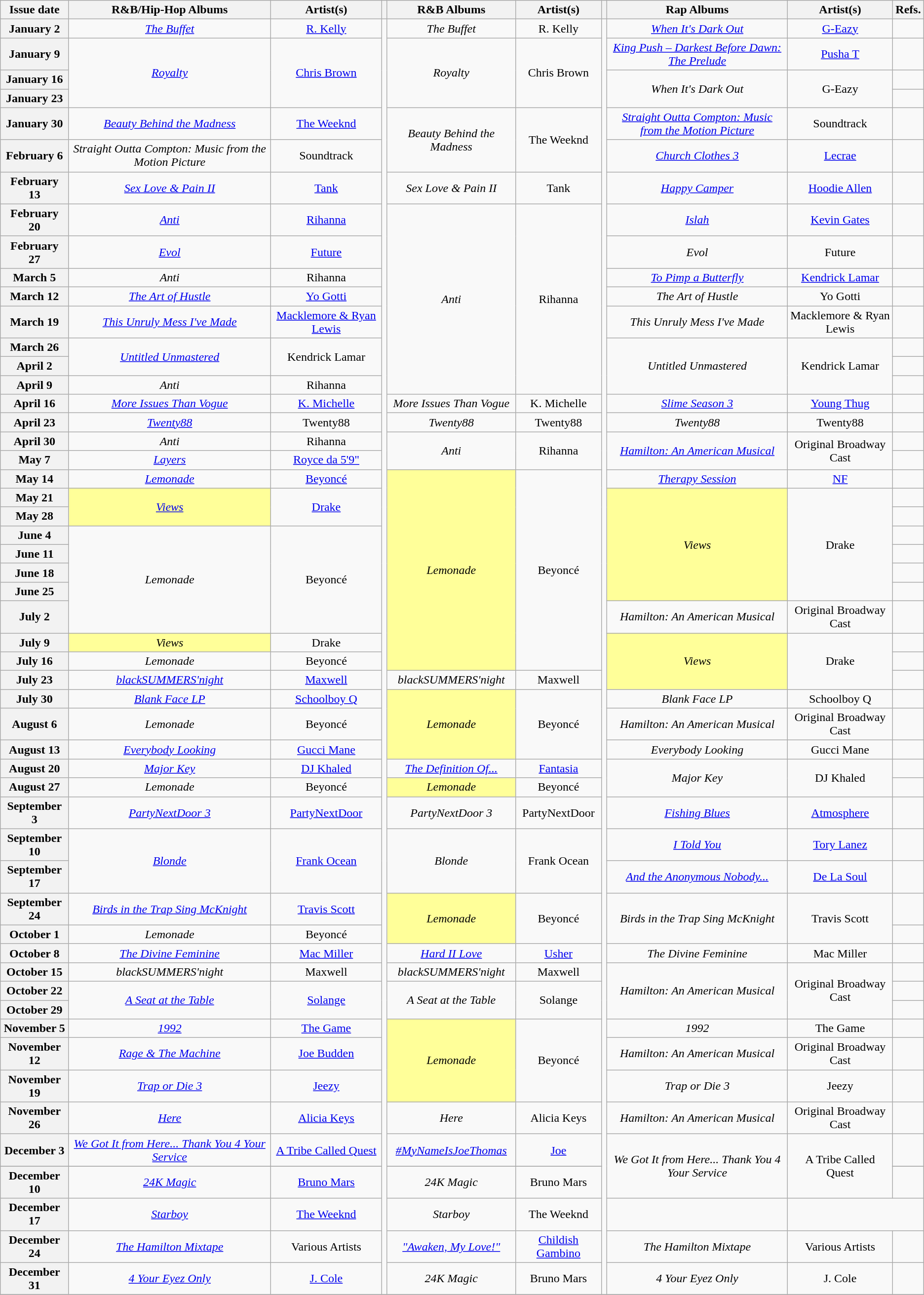<table class="wikitable plainrowheaders" style="text-align:center;">
<tr>
<th>Issue date</th>
<th>R&B/Hip-Hop Albums</th>
<th>Artist(s)</th>
<th></th>
<th>R&B Albums</th>
<th>Artist(s)</th>
<th></th>
<th>Rap Albums</th>
<th>Artist(s)</th>
<th>Refs.</th>
</tr>
<tr>
<th scope="row">January 2</th>
<td><em><a href='#'>The Buffet</a></em></td>
<td><a href='#'>R. Kelly</a></td>
<td rowspan="54"></td>
<td><em>The Buffet</em></td>
<td>R. Kelly</td>
<td rowspan="54"></td>
<td><em><a href='#'>When It's Dark Out</a></em></td>
<td><a href='#'>G-Eazy</a></td>
<td></td>
</tr>
<tr>
<th scope="row">January 9</th>
<td rowspan="3"><em><a href='#'>Royalty</a></em></td>
<td rowspan="3"><a href='#'>Chris Brown</a></td>
<td rowspan="3"><em>Royalty</em></td>
<td rowspan="3">Chris Brown</td>
<td><em><a href='#'>King Push – Darkest Before Dawn: The Prelude</a></em></td>
<td><a href='#'>Pusha T</a></td>
<td></td>
</tr>
<tr>
<th scope="row">January 16</th>
<td rowspan="2"><em>When It's Dark Out</em></td>
<td rowspan="2">G-Eazy</td>
<td></td>
</tr>
<tr>
<th scope="row">January 23</th>
<td></td>
</tr>
<tr>
<th scope="row">January 30</th>
<td><em><a href='#'>Beauty Behind the Madness</a></em></td>
<td><a href='#'>The Weeknd</a></td>
<td rowspan="2"><em>Beauty Behind the Madness</em></td>
<td rowspan="2">The Weeknd</td>
<td><em><a href='#'>Straight Outta Compton: Music from the Motion Picture</a></em></td>
<td>Soundtrack</td>
<td></td>
</tr>
<tr>
<th scope="row">February 6</th>
<td><em>Straight Outta Compton: Music from the Motion Picture</em></td>
<td>Soundtrack</td>
<td><em><a href='#'>Church Clothes 3</a></em></td>
<td><a href='#'>Lecrae</a></td>
<td></td>
</tr>
<tr>
<th scope="row">February 13</th>
<td><em><a href='#'>Sex Love & Pain II</a></em></td>
<td><a href='#'>Tank</a></td>
<td><em>Sex Love & Pain II</em></td>
<td>Tank</td>
<td><em><a href='#'>Happy Camper</a></em></td>
<td><a href='#'>Hoodie Allen</a></td>
<td></td>
</tr>
<tr>
<th scope="row">February 20</th>
<td><em><a href='#'>Anti</a></em></td>
<td><a href='#'>Rihanna</a></td>
<td rowspan="8"><em>Anti</em></td>
<td rowspan="8">Rihanna</td>
<td><em><a href='#'>Islah</a></em></td>
<td><a href='#'>Kevin Gates</a></td>
<td></td>
</tr>
<tr>
<th scope="row">February 27</th>
<td><em><a href='#'>Evol</a></em></td>
<td><a href='#'>Future</a></td>
<td><em>Evol</em></td>
<td>Future</td>
<td></td>
</tr>
<tr>
<th scope="row">March 5</th>
<td><em>Anti</em></td>
<td>Rihanna</td>
<td><em><a href='#'>To Pimp a Butterfly</a></em></td>
<td><a href='#'>Kendrick Lamar</a></td>
<td></td>
</tr>
<tr>
<th scope="row">March 12</th>
<td><em><a href='#'>The Art of Hustle</a></em></td>
<td><a href='#'>Yo Gotti</a></td>
<td><em>The Art of Hustle</em></td>
<td>Yo Gotti</td>
<td></td>
</tr>
<tr>
<th scope="row">March 19</th>
<td><em><a href='#'>This Unruly Mess I've Made</a></em></td>
<td><a href='#'>Macklemore & Ryan Lewis</a></td>
<td><em>This Unruly Mess I've Made</em></td>
<td>Macklemore & Ryan Lewis</td>
<td></td>
</tr>
<tr>
<th scope="row">March 26</th>
<td rowspan="2"><em><a href='#'>Untitled Unmastered</a></em></td>
<td rowspan="2">Kendrick Lamar</td>
<td rowspan="3"><em>Untitled Unmastered</em></td>
<td rowspan="3">Kendrick Lamar</td>
<td></td>
</tr>
<tr>
<th scope="row">April 2</th>
<td></td>
</tr>
<tr>
<th scope="row">April 9</th>
<td><em>Anti</em></td>
<td>Rihanna</td>
<td></td>
</tr>
<tr>
<th scope="row">April 16</th>
<td><em><a href='#'>More Issues Than Vogue</a></em></td>
<td><a href='#'>K. Michelle</a></td>
<td><em>More Issues Than Vogue</em></td>
<td>K. Michelle</td>
<td><em><a href='#'>Slime Season 3</a></em></td>
<td><a href='#'>Young Thug</a></td>
<td></td>
</tr>
<tr>
<th scope="row">April 23</th>
<td><em><a href='#'>Twenty88</a></em></td>
<td>Twenty88</td>
<td><em>Twenty88</em></td>
<td>Twenty88</td>
<td><em>Twenty88</em></td>
<td>Twenty88</td>
<td></td>
</tr>
<tr>
<th scope="row">April 30</th>
<td><em>Anti</em></td>
<td>Rihanna</td>
<td rowspan="2"><em>Anti</em></td>
<td rowspan="2">Rihanna</td>
<td rowspan="2"><em><a href='#'>Hamilton: An American Musical</a></em></td>
<td rowspan="2">Original Broadway Cast</td>
<td></td>
</tr>
<tr>
<th scope="row">May 7</th>
<td><em><a href='#'>Layers</a></em></td>
<td><a href='#'>Royce da 5'9"</a></td>
<td></td>
</tr>
<tr>
<th scope="row">May 14</th>
<td><em><a href='#'>Lemonade</a></em></td>
<td><a href='#'>Beyoncé</a></td>
<td bgcolor=#FFFF99 rowspan="10"><em>Lemonade</em> </td>
<td rowspan="10">Beyoncé</td>
<td><em><a href='#'>Therapy Session</a></em></td>
<td><a href='#'>NF</a></td>
<td></td>
</tr>
<tr>
<th scope="row">May 21</th>
<td bgcolor=#FFFF99 rowspan="2"><em><a href='#'>Views</a></em> </td>
<td rowspan="2"><a href='#'>Drake</a></td>
<td bgcolor=#FFFF99 rowspan="6"><em>Views</em> </td>
<td rowspan="6">Drake</td>
<td></td>
</tr>
<tr>
<th scope="row">May 28</th>
<td></td>
</tr>
<tr>
<th scope="row">June 4</th>
<td rowspan="5"><em>Lemonade</em></td>
<td rowspan="5">Beyoncé</td>
<td></td>
</tr>
<tr>
<th scope="row">June 11</th>
<td></td>
</tr>
<tr>
<th scope="row">June 18</th>
<td></td>
</tr>
<tr>
<th scope="row">June 25</th>
<td></td>
</tr>
<tr>
<th scope="row">July 2</th>
<td><em>Hamilton: An American Musical</em></td>
<td>Original Broadway Cast</td>
<td></td>
</tr>
<tr>
<th scope="row">July 9</th>
<td bgcolor=#FFFF99 rowspan="1"><em>Views</em> </td>
<td>Drake</td>
<td bgcolor=#FFFF99 rowspan="3"><em>Views</em> </td>
<td rowspan="3">Drake</td>
<td></td>
</tr>
<tr>
<th scope="row">July 16</th>
<td><em>Lemonade</em></td>
<td>Beyoncé</td>
<td></td>
</tr>
<tr>
<th scope="row">July 23</th>
<td><em><a href='#'>blackSUMMERS'night</a></em></td>
<td><a href='#'>Maxwell</a></td>
<td><em>blackSUMMERS'night</em></td>
<td>Maxwell</td>
<td></td>
</tr>
<tr>
<th scope="row">July 30</th>
<td><em><a href='#'>Blank Face LP</a></em></td>
<td><a href='#'>Schoolboy Q</a></td>
<td bgcolor=#FFFF99 rowspan="3"><em>Lemonade</em> </td>
<td rowspan="3">Beyoncé</td>
<td><em>Blank Face LP</em></td>
<td>Schoolboy Q</td>
<td></td>
</tr>
<tr>
<th scope="row">August 6</th>
<td><em>Lemonade</em></td>
<td>Beyoncé</td>
<td><em>Hamilton: An American Musical</em></td>
<td>Original Broadway Cast</td>
<td></td>
</tr>
<tr>
<th scope="row">August 13</th>
<td><em><a href='#'>Everybody Looking</a></em></td>
<td><a href='#'>Gucci Mane</a></td>
<td><em>Everybody Looking</em></td>
<td>Gucci Mane</td>
<td></td>
</tr>
<tr>
<th scope="row">August 20</th>
<td><em><a href='#'>Major Key</a></em></td>
<td><a href='#'>DJ Khaled</a></td>
<td><em><a href='#'>The Definition Of...</a></em></td>
<td><a href='#'>Fantasia</a></td>
<td rowspan="2"><em>Major Key</em></td>
<td rowspan="2">DJ Khaled</td>
<td></td>
</tr>
<tr>
<th scope="row">August 27</th>
<td><em>Lemonade</em></td>
<td>Beyoncé</td>
<td bgcolor=#FFFF99 rowspan="1"><em>Lemonade</em> </td>
<td>Beyoncé</td>
<td></td>
</tr>
<tr>
<th scope="row">September 3</th>
<td><em><a href='#'>PartyNextDoor 3</a></em></td>
<td><a href='#'>PartyNextDoor</a></td>
<td><em>PartyNextDoor 3</em></td>
<td>PartyNextDoor</td>
<td><em><a href='#'>Fishing Blues</a></em></td>
<td><a href='#'>Atmosphere</a></td>
<td></td>
</tr>
<tr>
<th scope="row">September 10</th>
<td rowspan="2"><em><a href='#'>Blonde</a></em></td>
<td rowspan="2"><a href='#'>Frank Ocean</a></td>
<td rowspan="2"><em>Blonde</em></td>
<td rowspan="2">Frank Ocean</td>
<td><em><a href='#'>I Told You</a></em></td>
<td><a href='#'>Tory Lanez</a></td>
<td></td>
</tr>
<tr>
<th scope="row">September 17</th>
<td><em><a href='#'>And the Anonymous Nobody...</a></em></td>
<td><a href='#'>De La Soul</a></td>
<td></td>
</tr>
<tr>
<th scope="row">September 24</th>
<td><em><a href='#'>Birds in the Trap Sing McKnight</a></em></td>
<td><a href='#'>Travis Scott</a></td>
<td bgcolor=#FFFF99 rowspan="2"><em>Lemonade</em> </td>
<td rowspan="2">Beyoncé</td>
<td rowspan="2"><em>Birds in the Trap Sing McKnight</em></td>
<td rowspan="2">Travis Scott</td>
<td></td>
</tr>
<tr>
<th scope="row">October 1</th>
<td><em>Lemonade</em></td>
<td>Beyoncé</td>
<td></td>
</tr>
<tr>
<th scope="row">October 8</th>
<td><em><a href='#'>The Divine Feminine</a></em></td>
<td><a href='#'>Mac Miller</a></td>
<td><em><a href='#'>Hard II Love</a></em></td>
<td><a href='#'>Usher</a></td>
<td><em>The Divine Feminine</em></td>
<td>Mac Miller</td>
<td></td>
</tr>
<tr>
<th scope="row">October 15</th>
<td><em>blackSUMMERS'night</em></td>
<td>Maxwell</td>
<td><em>blackSUMMERS'night</em></td>
<td>Maxwell</td>
<td rowspan="3"><em>Hamilton: An American Musical</em></td>
<td rowspan="3">Original Broadway Cast</td>
<td></td>
</tr>
<tr>
<th scope="row">October 22</th>
<td rowspan="2"><em><a href='#'>A Seat at the Table</a></em></td>
<td rowspan="2"><a href='#'>Solange</a></td>
<td rowspan="2"><em>A Seat at the Table</em></td>
<td rowspan="2">Solange</td>
<td></td>
</tr>
<tr>
<th scope="row">October 29</th>
<td></td>
</tr>
<tr>
<th scope="row">November 5</th>
<td><em><a href='#'>1992</a></em></td>
<td><a href='#'>The Game</a></td>
<td bgcolor=#FFFF99 rowspan="3"><em>Lemonade</em> </td>
<td rowspan="3">Beyoncé</td>
<td><em>1992</em></td>
<td>The Game</td>
<td></td>
</tr>
<tr>
<th scope="row">November 12</th>
<td><em><a href='#'>Rage & The Machine</a></em></td>
<td><a href='#'>Joe Budden</a></td>
<td><em>Hamilton: An American Musical</em></td>
<td>Original Broadway Cast</td>
<td></td>
</tr>
<tr>
<th scope="row">November 19</th>
<td><em><a href='#'>Trap or Die 3</a></em></td>
<td><a href='#'>Jeezy</a></td>
<td><em>Trap or Die 3</em></td>
<td>Jeezy</td>
<td></td>
</tr>
<tr>
<th scope="row">November 26</th>
<td><em><a href='#'>Here</a></em></td>
<td><a href='#'>Alicia Keys</a></td>
<td><em>Here</em></td>
<td>Alicia Keys</td>
<td><em>Hamilton: An American Musical</em></td>
<td>Original Broadway Cast</td>
<td></td>
</tr>
<tr>
<th scope="row">December 3</th>
<td><em><a href='#'>We Got It from Here... Thank You 4 Your Service</a></em></td>
<td><a href='#'>A Tribe Called Quest</a></td>
<td><em><a href='#'>#MyNameIsJoeThomas</a></em></td>
<td><a href='#'>Joe</a></td>
<td rowspan="3"><em>We Got It from Here... Thank You 4 Your Service</em></td>
<td rowspan="3">A Tribe Called Quest</td>
<td></td>
</tr>
<tr>
</tr>
<tr>
<th scope="row">December 10</th>
<td><em><a href='#'>24K Magic</a></em></td>
<td><a href='#'>Bruno Mars</a></td>
<td><em>24K Magic</em></td>
<td>Bruno Mars</td>
<td></td>
</tr>
<tr>
<th scope="row">December 17</th>
<td><em><a href='#'>Starboy</a></em></td>
<td><a href='#'>The Weeknd</a></td>
<td><em>Starboy</em></td>
<td>The Weeknd</td>
<td></td>
</tr>
<tr>
<th scope="row">December 24</th>
<td><em><a href='#'>The Hamilton Mixtape</a></em></td>
<td>Various Artists</td>
<td><em><a href='#'>"Awaken, My Love!"</a></em></td>
<td><a href='#'>Childish Gambino</a></td>
<td><em>The Hamilton Mixtape</em></td>
<td>Various Artists</td>
<td></td>
</tr>
<tr>
<th scope="row">December 31</th>
<td><em><a href='#'>4 Your Eyez Only</a></em></td>
<td><a href='#'>J. Cole</a></td>
<td><em>24K Magic</em></td>
<td>Bruno Mars</td>
<td><em>4 Your Eyez Only</em></td>
<td>J. Cole</td>
<td></td>
</tr>
<tr>
</tr>
</table>
